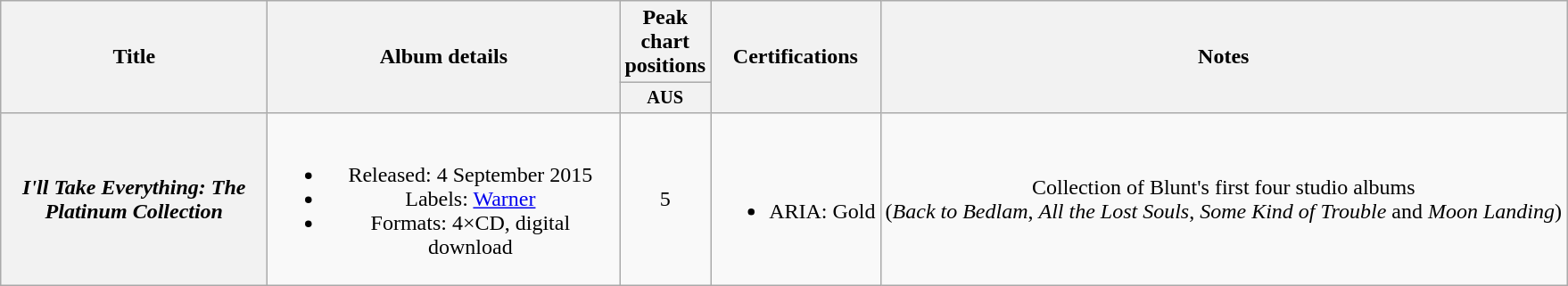<table class="wikitable plainrowheaders" style="text-align:center;" border="1">
<tr>
<th scope="col" rowspan="2" style="width:12em;">Title</th>
<th scope="col" rowspan="2" style="width:16em;">Album details</th>
<th scope="col" colspan="1">Peak<br>chart<br>positions</th>
<th scope="col" rowspan="2">Certifications</th>
<th scope="col" rowspan="2">Notes</th>
</tr>
<tr>
<th scope="col" style="width:3em;font-size:85%;">AUS <br></th>
</tr>
<tr>
<th scope="row"><em>I'll Take Everything: The Platinum Collection</em></th>
<td><br><ul><li>Released: 4 September 2015</li><li>Labels: <a href='#'>Warner</a></li><li>Formats: 4×CD, digital download</li></ul></td>
<td>5</td>
<td><br><ul><li>ARIA: Gold</li></ul></td>
<td>Collection of Blunt's first four studio albums<br>(<em>Back to Bedlam</em>, <em>All the Lost Souls</em>, <em>Some Kind of Trouble</em> and <em>Moon Landing</em>)</td>
</tr>
</table>
